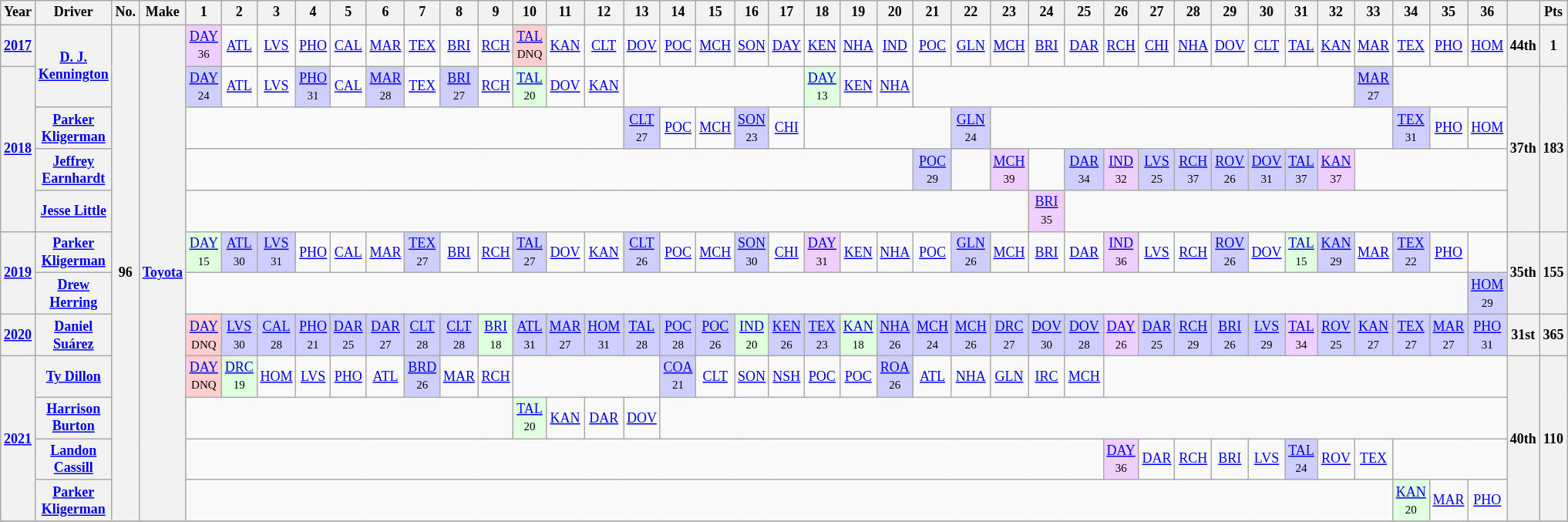<table class="wikitable" style="text-align:center; font-size:75%">
<tr>
<th>Year</th>
<th>Driver</th>
<th>No.</th>
<th>Make</th>
<th>1</th>
<th>2</th>
<th>3</th>
<th>4</th>
<th>5</th>
<th>6</th>
<th>7</th>
<th>8</th>
<th>9</th>
<th>10</th>
<th>11</th>
<th>12</th>
<th>13</th>
<th>14</th>
<th>15</th>
<th>16</th>
<th>17</th>
<th>18</th>
<th>19</th>
<th>20</th>
<th>21</th>
<th>22</th>
<th>23</th>
<th>24</th>
<th>25</th>
<th>26</th>
<th>27</th>
<th>28</th>
<th>29</th>
<th>30</th>
<th>31</th>
<th>32</th>
<th>33</th>
<th>34</th>
<th>35</th>
<th>36</th>
<th></th>
<th>Pts</th>
</tr>
<tr>
<th><a href='#'>2017</a></th>
<th rowspan=2><a href='#'>D. J. Kennington</a></th>
<th rowspan=12>96</th>
<th rowspan=12><a href='#'>Toyota</a></th>
<td style="background:#EFCFFF;"><a href='#'>DAY</a><br><small>36</small></td>
<td><a href='#'>ATL</a></td>
<td><a href='#'>LVS</a></td>
<td><a href='#'>PHO</a></td>
<td><a href='#'>CAL</a></td>
<td><a href='#'>MAR</a></td>
<td><a href='#'>TEX</a></td>
<td><a href='#'>BRI</a></td>
<td><a href='#'>RCH</a></td>
<td style="background:#FFCFCF;"><a href='#'>TAL</a><br><small>DNQ</small></td>
<td><a href='#'>KAN</a></td>
<td><a href='#'>CLT</a></td>
<td><a href='#'>DOV</a></td>
<td><a href='#'>POC</a></td>
<td><a href='#'>MCH</a></td>
<td><a href='#'>SON</a></td>
<td><a href='#'>DAY</a></td>
<td><a href='#'>KEN</a></td>
<td><a href='#'>NHA</a></td>
<td><a href='#'>IND</a></td>
<td><a href='#'>POC</a></td>
<td><a href='#'>GLN</a></td>
<td><a href='#'>MCH</a></td>
<td><a href='#'>BRI</a></td>
<td><a href='#'>DAR</a></td>
<td><a href='#'>RCH</a></td>
<td><a href='#'>CHI</a></td>
<td><a href='#'>NHA</a></td>
<td><a href='#'>DOV</a></td>
<td><a href='#'>CLT</a></td>
<td><a href='#'>TAL</a></td>
<td><a href='#'>KAN</a></td>
<td><a href='#'>MAR</a></td>
<td><a href='#'>TEX</a></td>
<td><a href='#'>PHO</a></td>
<td><a href='#'>HOM</a></td>
<th>44th</th>
<th>1</th>
</tr>
<tr>
<th rowspan=4><a href='#'>2018</a></th>
<td style="background:#CFCFFF;"><a href='#'>DAY</a><br><small>24</small></td>
<td><a href='#'>ATL</a></td>
<td><a href='#'>LVS</a></td>
<td style="background:#CFCFFF;"><a href='#'>PHO</a><br><small>31</small></td>
<td><a href='#'>CAL</a></td>
<td style="background:#CFCFFF;"><a href='#'>MAR</a><br><small>28</small></td>
<td><a href='#'>TEX</a></td>
<td style="background:#CFCFFF;"><a href='#'>BRI</a><br><small>27</small></td>
<td><a href='#'>RCH</a></td>
<td style="background:#DFFFDF;"><a href='#'>TAL</a><br><small>20</small></td>
<td><a href='#'>DOV</a></td>
<td><a href='#'>KAN</a></td>
<td colspan=5></td>
<td style="background:#DFFFDF;"><a href='#'>DAY</a><br><small>13</small></td>
<td><a href='#'>KEN</a></td>
<td><a href='#'>NHA</a></td>
<td colspan=12></td>
<td style="background:#CFCFFF;"><a href='#'>MAR</a><br><small>27</small></td>
<td colspan=3></td>
<th rowspan=4>37th</th>
<th rowspan=4>183</th>
</tr>
<tr>
<th><a href='#'>Parker Kligerman</a></th>
<td colspan=12></td>
<td style="background:#CFCFFF;"><a href='#'>CLT</a><br><small>27</small></td>
<td><a href='#'>POC</a></td>
<td><a href='#'>MCH</a></td>
<td style="background:#CFCFFF;"><a href='#'>SON</a><br><small>23</small></td>
<td><a href='#'>CHI</a></td>
<td colspan=4></td>
<td style="background:#CFCFFF;"><a href='#'>GLN</a><br><small>24</small></td>
<td colspan=11></td>
<td style="background:#CFCFFF;"><a href='#'>TEX</a><br><small>31</small></td>
<td><a href='#'>PHO</a></td>
<td><a href='#'>HOM</a></td>
</tr>
<tr>
<th><a href='#'>Jeffrey Earnhardt</a></th>
<td colspan=20></td>
<td style="background:#CFCFFF;"><a href='#'>POC</a><br><small>29</small></td>
<td></td>
<td style="background:#EFCFFF;"><a href='#'>MCH</a><br><small>39</small></td>
<td></td>
<td style="background:#CFCFFF;"><a href='#'>DAR</a><br><small>34</small></td>
<td style="Background:#EFCFFF;"><a href='#'>IND</a><br><small>32</small></td>
<td style="background:#CFCFFF;"><a href='#'>LVS</a><br><small>25</small></td>
<td style="background:#CFCFFF;"><a href='#'>RCH</a><br><small>37</small></td>
<td style="background:#CFCFFF;"><a href='#'>ROV</a><br><small>26</small></td>
<td style="background:#CFCFFF;"><a href='#'>DOV</a><br><small>31</small></td>
<td style="background:#CFCFFF;"><a href='#'>TAL</a><br><small>37</small></td>
<td style="background:#EFCFFF;"><a href='#'>KAN</a><br><small>37</small></td>
<td colspan=4></td>
</tr>
<tr>
<th><a href='#'>Jesse Little</a></th>
<td colspan=23></td>
<td style="background:#EFCFFF;"><a href='#'>BRI</a><br><small>35</small></td>
<td colspan=12></td>
</tr>
<tr>
<th rowspan=2><a href='#'>2019</a></th>
<th><a href='#'>Parker Kligerman</a></th>
<td style="background:#DFFFDF;"><a href='#'>DAY</a><br><small>15</small></td>
<td style="background:#CFCFFF;"><a href='#'>ATL</a><br><small>30</small></td>
<td style="background:#CFCFFF;"><a href='#'>LVS</a><br><small>31</small></td>
<td><a href='#'>PHO</a></td>
<td><a href='#'>CAL</a></td>
<td><a href='#'>MAR</a></td>
<td style="background:#CFCFFF;"><a href='#'>TEX</a><br><small>27</small></td>
<td><a href='#'>BRI</a></td>
<td><a href='#'>RCH</a></td>
<td style="background:#CFCFFF;"><a href='#'>TAL</a><br><small>27</small></td>
<td><a href='#'>DOV</a></td>
<td><a href='#'>KAN</a></td>
<td style="background:#CFCFFF;"><a href='#'>CLT</a><br><small>26</small></td>
<td><a href='#'>POC</a></td>
<td><a href='#'>MCH</a></td>
<td style="background:#CFCFFF;"><a href='#'>SON</a><br><small>30</small></td>
<td><a href='#'>CHI</a></td>
<td style="background:#EFCFFF;"><a href='#'>DAY</a><br><small>31</small></td>
<td><a href='#'>KEN</a></td>
<td><a href='#'>NHA</a></td>
<td><a href='#'>POC</a></td>
<td style="background:#CFCFFF;"><a href='#'>GLN</a><br><small>26</small></td>
<td><a href='#'>MCH</a></td>
<td><a href='#'>BRI</a></td>
<td><a href='#'>DAR</a></td>
<td style="background:#EFCFFF;"><a href='#'>IND</a><br><small>36</small></td>
<td><a href='#'>LVS</a></td>
<td><a href='#'>RCH</a></td>
<td style="background:#CFCFFF;"><a href='#'>ROV</a><br><small>26</small></td>
<td><a href='#'>DOV</a></td>
<td style="background:#DFFFDF;"><a href='#'>TAL</a><br><small>15</small></td>
<td style="background:#CFCFFF;"><a href='#'>KAN</a><br><small>29</small></td>
<td><a href='#'>MAR</a></td>
<td style="background:#CFCFFF;"><a href='#'>TEX</a><br><small>22</small></td>
<td><a href='#'>PHO</a></td>
<td colspan=1></td>
<th rowspan=2>35th</th>
<th rowspan=2>155</th>
</tr>
<tr>
<th><a href='#'>Drew Herring</a></th>
<td colspan=35></td>
<td style="background:#CFCFFF;"><a href='#'>HOM</a><br><small>29</small></td>
</tr>
<tr>
<th><a href='#'>2020</a></th>
<th><a href='#'>Daniel Suárez</a></th>
<td style="background:#FFCFCF;"><a href='#'>DAY</a><br><small>DNQ</small></td>
<td style="background:#CFCFFF;"><a href='#'>LVS</a><br><small>30</small></td>
<td style="background:#CFCFFF;"><a href='#'>CAL</a><br><small>28</small></td>
<td style="background:#CFCFFF;"><a href='#'>PHO</a><br><small>21</small></td>
<td style="background:#CFCFFF;"><a href='#'>DAR</a><br><small>25</small></td>
<td style="background:#CFCFFF;"><a href='#'>DAR</a><br><small>27</small></td>
<td style="background:#CFCFFF;"><a href='#'>CLT</a><br><small>28</small></td>
<td style="background:#CFCFFF;"><a href='#'>CLT</a><br><small>28</small></td>
<td style="background:#DFFFDF;"><a href='#'>BRI</a><br><small>18</small></td>
<td style="background:#CFCFFF;"><a href='#'>ATL</a><br><small>31</small></td>
<td style="background:#CFCFFF;"><a href='#'>MAR</a><br><small>27</small></td>
<td style="background:#CFCFFF;"><a href='#'>HOM</a><br><small>31</small></td>
<td style="background:#CFCFFF;"><a href='#'>TAL</a><br><small>28</small></td>
<td style="background:#CFCFFF;"><a href='#'>POC</a><br><small>28</small></td>
<td style="background:#CFCFFF;"><a href='#'>POC</a><br><small>26</small></td>
<td style="background:#DFFFDF;"><a href='#'>IND</a><br><small>20</small></td>
<td style="background:#CFCFFF;"><a href='#'>KEN</a><br><small>26</small></td>
<td style="background:#CFCFFF;"><a href='#'>TEX</a><br><small>23</small></td>
<td style="background:#DFFFDF;"><a href='#'>KAN</a><br><small>18</small></td>
<td style="background:#CFCFFF;"><a href='#'>NHA</a><br><small>26</small></td>
<td style="background:#CFCFFF;"><a href='#'>MCH</a><br><small>24</small></td>
<td style="background:#CFCFFF;"><a href='#'>MCH</a><br><small>26</small></td>
<td style="background:#CFCFFF;"><a href='#'>DRC</a><br><small>27</small></td>
<td style="background:#CFCFFF;"><a href='#'>DOV</a><br><small>30</small></td>
<td style="background:#CFCFFF;"><a href='#'>DOV</a><br><small>28</small></td>
<td style="background:#EFCFFF;"><a href='#'>DAY</a><br><small>26</small></td>
<td style="background:#CFCFFF;"><a href='#'>DAR</a><br><small>25</small></td>
<td style="background:#CFCFFF;"><a href='#'>RCH</a><br><small>29</small></td>
<td style="background:#CFCFFF;"><a href='#'>BRI</a><br><small>26</small></td>
<td style="background:#CFCFFF;"><a href='#'>LVS</a><br><small>29</small></td>
<td style="background:#EFCFFF;"><a href='#'>TAL</a><br><small>34</small></td>
<td style="background:#CFCFFF;"><a href='#'>ROV</a><br><small>25</small></td>
<td style="background:#CFCFFF;"><a href='#'>KAN</a><br><small>27</small></td>
<td style="background:#CFCFFF;"><a href='#'>TEX</a><br><small>27</small></td>
<td style="background:#CFCFFF;"><a href='#'>MAR</a><br><small>27</small></td>
<td style="background:#CFCFFF;"><a href='#'>PHO</a><br><small>31</small></td>
<th>31st</th>
<th>365</th>
</tr>
<tr>
<th Rowspan=4><a href='#'>2021</a></th>
<th><a href='#'>Ty Dillon</a></th>
<td style="background:#FFCFCF;"><a href='#'>DAY</a><br><small>DNQ</small></td>
<td style="background:#DFFFDF;"><a href='#'>DRC</a><br><small>19</small></td>
<td><a href='#'>HOM</a></td>
<td><a href='#'>LVS</a></td>
<td><a href='#'>PHO</a></td>
<td><a href='#'>ATL</a></td>
<td style="background:#CFCFFF;"><a href='#'>BRD</a><br><small>26</small></td>
<td><a href='#'>MAR</a></td>
<td><a href='#'>RCH</a></td>
<td colspan=4></td>
<td style="background:#CFCFFF;"><a href='#'>COA</a><br><small>21</small></td>
<td><a href='#'>CLT</a></td>
<td><a href='#'>SON</a></td>
<td><a href='#'>NSH</a></td>
<td><a href='#'>POC</a></td>
<td><a href='#'>POC</a></td>
<td style="background:#CFCFFF;"><a href='#'>ROA</a><br><small>26</small></td>
<td><a href='#'>ATL</a></td>
<td><a href='#'>NHA</a></td>
<td><a href='#'>GLN</a></td>
<td><a href='#'>IRC</a></td>
<td><a href='#'>MCH</a></td>
<td colspan=11></td>
<th Rowspan=4>40th</th>
<th Rowspan=4>110</th>
</tr>
<tr>
<th><a href='#'>Harrison Burton</a></th>
<td colspan=9></td>
<td style="background:#DFFFDF;"><a href='#'>TAL</a><br><small>20</small></td>
<td><a href='#'>KAN</a></td>
<td><a href='#'>DAR</a></td>
<td><a href='#'>DOV</a></td>
<td colspan=23></td>
</tr>
<tr>
<th><a href='#'>Landon Cassill</a></th>
<td colspan=25></td>
<td style="background:#EFCFFF;"><a href='#'>DAY</a><br><small>36</small></td>
<td><a href='#'>DAR</a></td>
<td><a href='#'>RCH</a></td>
<td><a href='#'>BRI</a></td>
<td><a href='#'>LVS</a></td>
<td style="background:#CFCFFF;"><a href='#'>TAL</a><br><small>24</small></td>
<td><a href='#'>ROV</a></td>
<td><a href='#'>TEX</a></td>
<td colspan=3></td>
</tr>
<tr>
<th><a href='#'>Parker Kligerman</a></th>
<td colspan=33></td>
<td style="background:#DFFFDF;"><a href='#'>KAN</a><br><small>20</small></td>
<td><a href='#'>MAR</a></td>
<td><a href='#'>PHO</a></td>
</tr>
<tr>
</tr>
</table>
